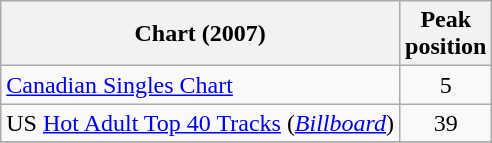<table class="wikitable sortable">
<tr>
<th>Chart (2007)</th>
<th>Peak<br>position</th>
</tr>
<tr>
<td><a href='#'>Canadian Singles Chart</a></td>
<td align="center">5</td>
</tr>
<tr>
<td>US <a href='#'>Hot Adult Top 40 Tracks</a> (<em><a href='#'>Billboard</a></em>)</td>
<td align="center">39</td>
</tr>
<tr>
</tr>
</table>
